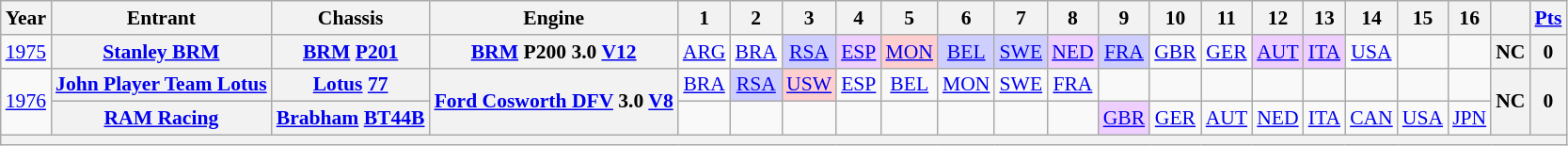<table class="wikitable" style="text-align:center; font-size:90%">
<tr>
<th>Year</th>
<th>Entrant</th>
<th>Chassis</th>
<th>Engine</th>
<th>1</th>
<th>2</th>
<th>3</th>
<th>4</th>
<th>5</th>
<th>6</th>
<th>7</th>
<th>8</th>
<th>9</th>
<th>10</th>
<th>11</th>
<th>12</th>
<th>13</th>
<th>14</th>
<th>15</th>
<th>16</th>
<th></th>
<th><a href='#'>Pts</a></th>
</tr>
<tr>
<td><a href='#'>1975</a></td>
<th><a href='#'>Stanley BRM</a></th>
<th><a href='#'>BRM</a> <a href='#'>P201</a></th>
<th><a href='#'>BRM</a> P200 3.0 <a href='#'>V12</a></th>
<td><a href='#'>ARG</a></td>
<td><a href='#'>BRA</a></td>
<td style="background:#CFCFFF;"><a href='#'>RSA</a><br></td>
<td style="background:#EFCFFF;"><a href='#'>ESP</a><br></td>
<td style="background:#FFCFCF;"><a href='#'>MON</a><br></td>
<td style="background:#CFCFFF;"><a href='#'>BEL</a><br></td>
<td style="background:#CFCFFF;"><a href='#'>SWE</a><br></td>
<td style="background:#EFCFFF;"><a href='#'>NED</a><br></td>
<td style="background:#CFCFFF;"><a href='#'>FRA</a><br></td>
<td><a href='#'>GBR</a></td>
<td><a href='#'>GER</a></td>
<td style="background:#EFCFFF;"><a href='#'>AUT</a><br></td>
<td style="background:#EFCFFF;"><a href='#'>ITA</a><br></td>
<td><a href='#'>USA</a></td>
<td></td>
<td></td>
<th>NC</th>
<th>0</th>
</tr>
<tr>
<td rowspan=2><a href='#'>1976</a></td>
<th><a href='#'>John Player Team Lotus</a></th>
<th><a href='#'>Lotus</a> <a href='#'>77</a></th>
<th rowspan=2><a href='#'>Ford Cosworth DFV</a> 3.0 <a href='#'>V8</a></th>
<td><a href='#'>BRA</a></td>
<td style="background:#CFCFFF;"><a href='#'>RSA</a><br></td>
<td style="background:#FFCFCF;"><a href='#'>USW</a><br></td>
<td><a href='#'>ESP</a></td>
<td><a href='#'>BEL</a></td>
<td><a href='#'>MON</a></td>
<td><a href='#'>SWE</a></td>
<td><a href='#'>FRA</a></td>
<td></td>
<td></td>
<td></td>
<td></td>
<td></td>
<td></td>
<td></td>
<td></td>
<th rowspan=2>NC</th>
<th rowspan=2>0</th>
</tr>
<tr>
<th><a href='#'>RAM Racing</a></th>
<th><a href='#'>Brabham</a> <a href='#'>BT44B</a></th>
<td></td>
<td></td>
<td></td>
<td></td>
<td></td>
<td></td>
<td></td>
<td></td>
<td style="background:#EFCFFF;"><a href='#'>GBR</a><br></td>
<td><a href='#'>GER</a></td>
<td><a href='#'>AUT</a></td>
<td><a href='#'>NED</a></td>
<td><a href='#'>ITA</a></td>
<td><a href='#'>CAN</a></td>
<td><a href='#'>USA</a></td>
<td><a href='#'>JPN</a></td>
</tr>
<tr>
<th colspan="22"></th>
</tr>
</table>
